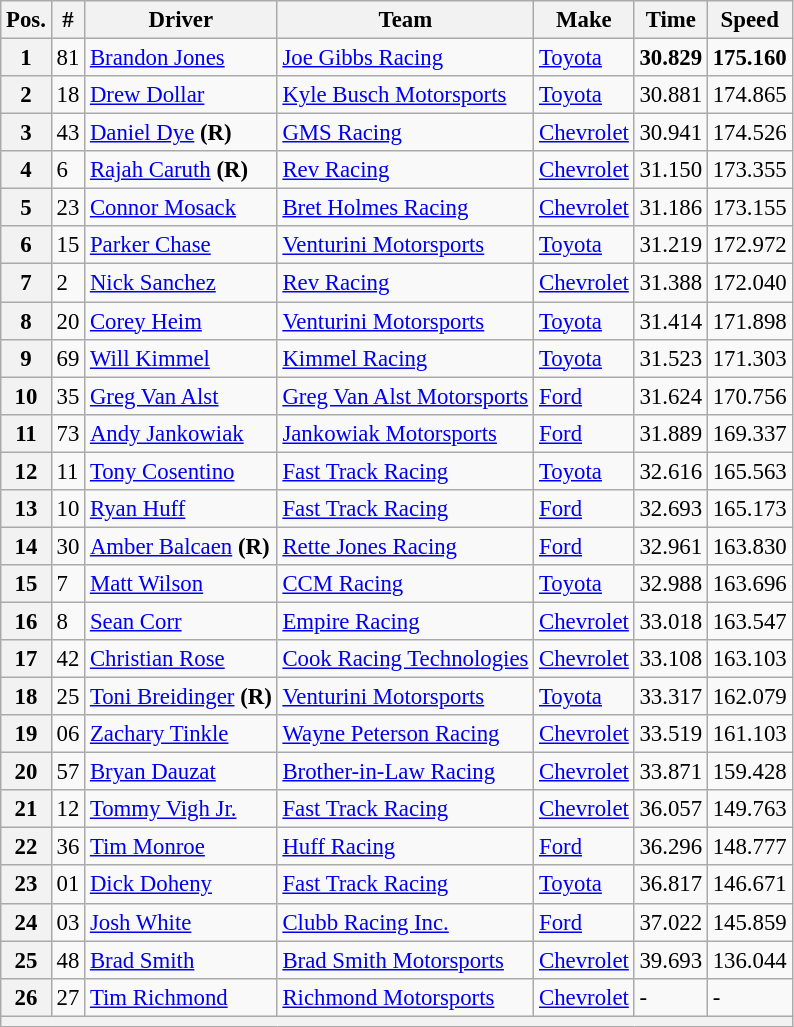<table class="wikitable" style="font-size:95%">
<tr>
<th>Pos.</th>
<th>#</th>
<th>Driver</th>
<th>Team</th>
<th>Make</th>
<th>Time</th>
<th>Speed</th>
</tr>
<tr>
<th>1</th>
<td>81</td>
<td><a href='#'>Brandon Jones</a></td>
<td><a href='#'>Joe Gibbs Racing</a></td>
<td><a href='#'>Toyota</a></td>
<td><strong>30.829</strong></td>
<td><strong>175.160</strong></td>
</tr>
<tr>
<th>2</th>
<td>18</td>
<td><a href='#'>Drew Dollar</a></td>
<td><a href='#'>Kyle Busch Motorsports</a></td>
<td><a href='#'>Toyota</a></td>
<td>30.881</td>
<td>174.865</td>
</tr>
<tr>
<th>3</th>
<td>43</td>
<td><a href='#'>Daniel Dye</a> <strong>(R)</strong></td>
<td><a href='#'>GMS Racing</a></td>
<td><a href='#'>Chevrolet</a></td>
<td>30.941</td>
<td>174.526</td>
</tr>
<tr>
<th>4</th>
<td>6</td>
<td><a href='#'>Rajah Caruth</a> <strong>(R)</strong></td>
<td><a href='#'>Rev Racing</a></td>
<td><a href='#'>Chevrolet</a></td>
<td>31.150</td>
<td>173.355</td>
</tr>
<tr>
<th>5</th>
<td>23</td>
<td><a href='#'>Connor Mosack</a></td>
<td><a href='#'>Bret Holmes Racing</a></td>
<td><a href='#'>Chevrolet</a></td>
<td>31.186</td>
<td>173.155</td>
</tr>
<tr>
<th>6</th>
<td>15</td>
<td><a href='#'>Parker Chase</a></td>
<td><a href='#'>Venturini Motorsports</a></td>
<td><a href='#'>Toyota</a></td>
<td>31.219</td>
<td>172.972</td>
</tr>
<tr>
<th>7</th>
<td>2</td>
<td><a href='#'>Nick Sanchez</a></td>
<td><a href='#'>Rev Racing</a></td>
<td><a href='#'>Chevrolet</a></td>
<td>31.388</td>
<td>172.040</td>
</tr>
<tr>
<th>8</th>
<td>20</td>
<td><a href='#'>Corey Heim</a></td>
<td><a href='#'>Venturini Motorsports</a></td>
<td><a href='#'>Toyota</a></td>
<td>31.414</td>
<td>171.898</td>
</tr>
<tr>
<th>9</th>
<td>69</td>
<td><a href='#'>Will Kimmel</a></td>
<td><a href='#'>Kimmel Racing</a></td>
<td><a href='#'>Toyota</a></td>
<td>31.523</td>
<td>171.303</td>
</tr>
<tr>
<th>10</th>
<td>35</td>
<td><a href='#'>Greg Van Alst</a></td>
<td><a href='#'>Greg Van Alst Motorsports</a></td>
<td><a href='#'>Ford</a></td>
<td>31.624</td>
<td>170.756</td>
</tr>
<tr>
<th>11</th>
<td>73</td>
<td><a href='#'>Andy Jankowiak</a></td>
<td><a href='#'>Jankowiak Motorsports</a></td>
<td><a href='#'>Ford</a></td>
<td>31.889</td>
<td>169.337</td>
</tr>
<tr>
<th>12</th>
<td>11</td>
<td><a href='#'>Tony Cosentino</a></td>
<td><a href='#'>Fast Track Racing</a></td>
<td><a href='#'>Toyota</a></td>
<td>32.616</td>
<td>165.563</td>
</tr>
<tr>
<th>13</th>
<td>10</td>
<td><a href='#'>Ryan Huff</a></td>
<td><a href='#'>Fast Track Racing</a></td>
<td><a href='#'>Ford</a></td>
<td>32.693</td>
<td>165.173</td>
</tr>
<tr>
<th>14</th>
<td>30</td>
<td><a href='#'>Amber Balcaen</a> <strong>(R)</strong></td>
<td><a href='#'>Rette Jones Racing</a></td>
<td><a href='#'>Ford</a></td>
<td>32.961</td>
<td>163.830</td>
</tr>
<tr>
<th>15</th>
<td>7</td>
<td><a href='#'>Matt Wilson</a></td>
<td><a href='#'>CCM Racing</a></td>
<td><a href='#'>Toyota</a></td>
<td>32.988</td>
<td>163.696</td>
</tr>
<tr>
<th>16</th>
<td>8</td>
<td><a href='#'>Sean Corr</a></td>
<td><a href='#'>Empire Racing</a></td>
<td><a href='#'>Chevrolet</a></td>
<td>33.018</td>
<td>163.547</td>
</tr>
<tr>
<th>17</th>
<td>42</td>
<td><a href='#'>Christian Rose</a></td>
<td><a href='#'>Cook Racing Technologies</a></td>
<td><a href='#'>Chevrolet</a></td>
<td>33.108</td>
<td>163.103</td>
</tr>
<tr>
<th>18</th>
<td>25</td>
<td><a href='#'>Toni Breidinger</a> <strong>(R)</strong></td>
<td><a href='#'>Venturini Motorsports</a></td>
<td><a href='#'>Toyota</a></td>
<td>33.317</td>
<td>162.079</td>
</tr>
<tr>
<th>19</th>
<td>06</td>
<td><a href='#'>Zachary Tinkle</a></td>
<td><a href='#'>Wayne Peterson Racing</a></td>
<td><a href='#'>Chevrolet</a></td>
<td>33.519</td>
<td>161.103</td>
</tr>
<tr>
<th>20</th>
<td>57</td>
<td><a href='#'>Bryan Dauzat</a></td>
<td><a href='#'>Brother-in-Law Racing</a></td>
<td><a href='#'>Chevrolet</a></td>
<td>33.871</td>
<td>159.428</td>
</tr>
<tr>
<th>21</th>
<td>12</td>
<td><a href='#'>Tommy Vigh Jr.</a></td>
<td><a href='#'>Fast Track Racing</a></td>
<td><a href='#'>Chevrolet</a></td>
<td>36.057</td>
<td>149.763</td>
</tr>
<tr>
<th>22</th>
<td>36</td>
<td><a href='#'>Tim Monroe</a></td>
<td><a href='#'>Huff Racing</a></td>
<td><a href='#'>Ford</a></td>
<td>36.296</td>
<td>148.777</td>
</tr>
<tr>
<th>23</th>
<td>01</td>
<td><a href='#'>Dick Doheny</a></td>
<td><a href='#'>Fast Track Racing</a></td>
<td><a href='#'>Toyota</a></td>
<td>36.817</td>
<td>146.671</td>
</tr>
<tr>
<th>24</th>
<td>03</td>
<td><a href='#'>Josh White</a></td>
<td><a href='#'>Clubb Racing Inc.</a></td>
<td><a href='#'>Ford</a></td>
<td>37.022</td>
<td>145.859</td>
</tr>
<tr>
<th>25</th>
<td>48</td>
<td><a href='#'>Brad Smith</a></td>
<td><a href='#'>Brad Smith Motorsports</a></td>
<td><a href='#'>Chevrolet</a></td>
<td>39.693</td>
<td>136.044</td>
</tr>
<tr>
<th>26</th>
<td>27</td>
<td><a href='#'>Tim Richmond</a></td>
<td><a href='#'>Richmond Motorsports</a></td>
<td><a href='#'>Chevrolet</a></td>
<td>-</td>
<td>-</td>
</tr>
<tr>
<th colspan="7"></th>
</tr>
</table>
